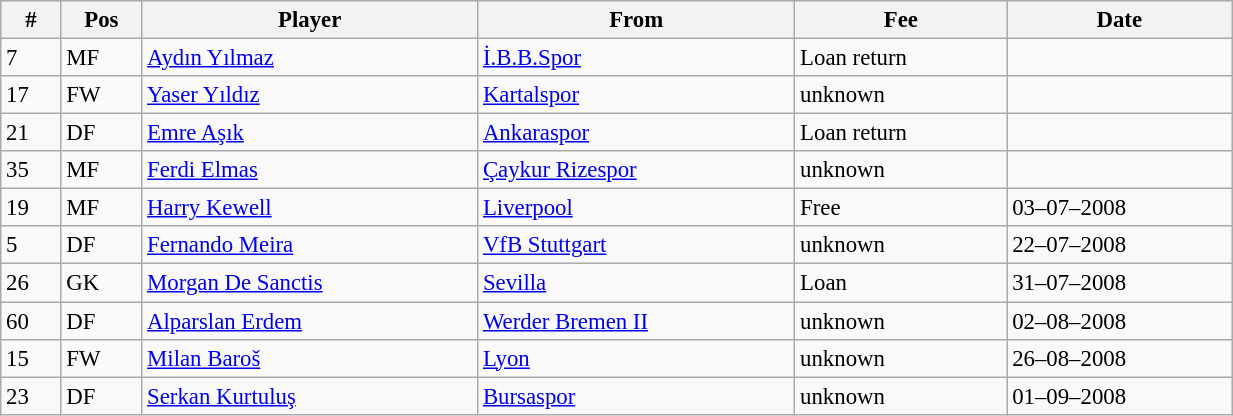<table width=65% class="wikitable" style="text-align:center; font-size:95%; text-align:left">
<tr>
<th>#</th>
<th>Pos</th>
<th>Player</th>
<th>From</th>
<th>Fee</th>
<th>Date</th>
</tr>
<tr --->
<td>7</td>
<td>MF</td>
<td> <a href='#'>Aydın Yılmaz</a></td>
<td><a href='#'>İ.B.B.Spor</a></td>
<td>Loan return</td>
<td></td>
</tr>
<tr --->
<td>17</td>
<td>FW</td>
<td> <a href='#'>Yaser Yıldız</a></td>
<td><a href='#'>Kartalspor</a></td>
<td>unknown</td>
<td></td>
</tr>
<tr --->
<td>21</td>
<td>DF</td>
<td> <a href='#'>Emre Aşık</a></td>
<td><a href='#'>Ankaraspor</a></td>
<td>Loan return</td>
<td></td>
</tr>
<tr --->
<td>35</td>
<td>MF</td>
<td> <a href='#'>Ferdi Elmas</a></td>
<td><a href='#'>Çaykur Rizespor</a></td>
<td>unknown</td>
<td></td>
</tr>
<tr --->
<td>19</td>
<td>MF</td>
<td> <a href='#'>Harry Kewell</a></td>
<td><a href='#'>Liverpool</a></td>
<td>Free</td>
<td>03–07–2008</td>
</tr>
<tr --->
<td>5</td>
<td>DF</td>
<td> <a href='#'>Fernando Meira</a></td>
<td><a href='#'>VfB Stuttgart</a></td>
<td>unknown</td>
<td>22–07–2008</td>
</tr>
<tr --->
<td>26</td>
<td>GK</td>
<td> <a href='#'>Morgan De Sanctis</a></td>
<td><a href='#'>Sevilla</a></td>
<td>Loan</td>
<td>31–07–2008</td>
</tr>
<tr --->
<td>60</td>
<td>DF</td>
<td> <a href='#'>Alparslan Erdem</a></td>
<td><a href='#'>Werder Bremen II</a></td>
<td>unknown</td>
<td>02–08–2008</td>
</tr>
<tr --->
<td>15</td>
<td>FW</td>
<td> <a href='#'>Milan Baroš</a></td>
<td><a href='#'>Lyon</a></td>
<td>unknown</td>
<td>26–08–2008</td>
</tr>
<tr --->
<td>23</td>
<td>DF</td>
<td> <a href='#'>Serkan Kurtuluş</a></td>
<td><a href='#'>Bursaspor</a></td>
<td>unknown</td>
<td>01–09–2008</td>
</tr>
</table>
